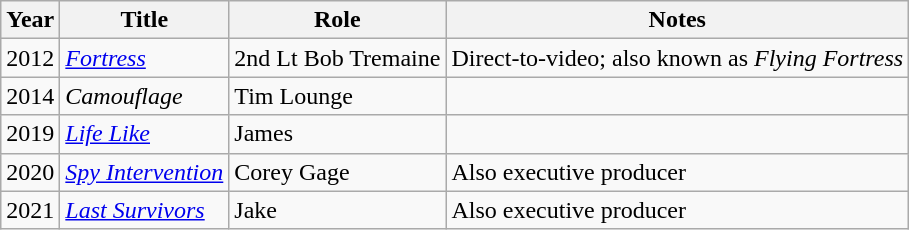<table class="wikitable">
<tr>
<th>Year</th>
<th>Title</th>
<th>Role</th>
<th>Notes</th>
</tr>
<tr>
<td>2012</td>
<td><em><a href='#'>Fortress</a></em></td>
<td>2nd Lt Bob Tremaine</td>
<td>Direct-to-video; also known as <em>Flying Fortress</em></td>
</tr>
<tr>
<td>2014</td>
<td><em>Camouflage</em></td>
<td>Tim Lounge</td>
<td></td>
</tr>
<tr>
<td>2019</td>
<td><em><a href='#'>Life Like</a></em></td>
<td>James</td>
<td></td>
</tr>
<tr>
<td>2020</td>
<td><em><a href='#'>Spy Intervention</a></em></td>
<td>Corey Gage</td>
<td>Also executive producer</td>
</tr>
<tr>
<td>2021</td>
<td><em><a href='#'>Last Survivors</a></em></td>
<td>Jake</td>
<td>Also executive producer</td>
</tr>
</table>
